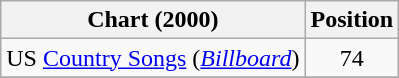<table class="wikitable sortable">
<tr>
<th scope="col">Chart (2000)</th>
<th scope="col">Position</th>
</tr>
<tr>
<td>US <a href='#'>Country Songs</a> (<em><a href='#'>Billboard</a></em>)</td>
<td align="center">74</td>
</tr>
<tr>
</tr>
</table>
